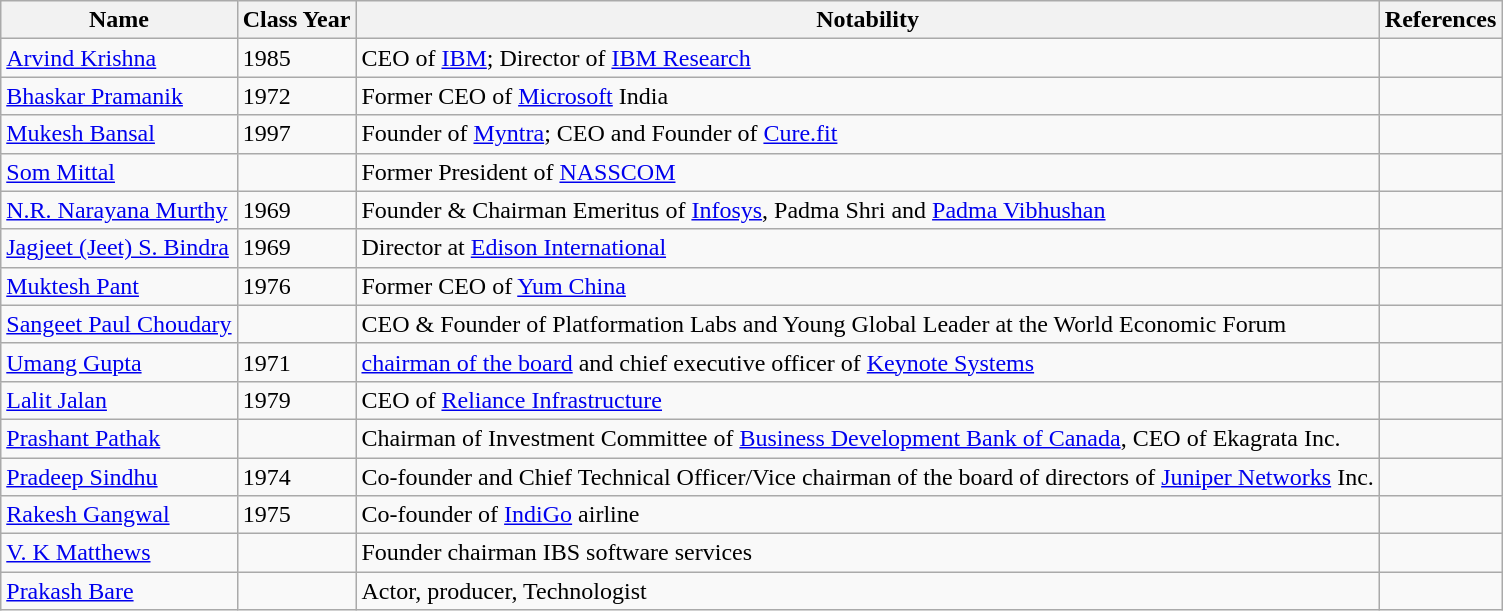<table class="wikitable sortable">
<tr>
<th>Name</th>
<th>Class Year</th>
<th>Notability</th>
<th>References</th>
</tr>
<tr>
<td><a href='#'>Arvind Krishna</a></td>
<td>1985</td>
<td>CEO of <a href='#'>IBM</a>; Director of <a href='#'>IBM Research</a></td>
<td></td>
</tr>
<tr>
<td><a href='#'>Bhaskar Pramanik</a></td>
<td>1972</td>
<td>Former CEO of <a href='#'>Microsoft</a> India</td>
<td></td>
</tr>
<tr>
<td><a href='#'>Mukesh Bansal</a></td>
<td>1997</td>
<td>Founder of <a href='#'>Myntra</a>; CEO and Founder of <a href='#'>Cure.fit</a></td>
<td></td>
</tr>
<tr>
<td><a href='#'>Som Mittal</a></td>
<td></td>
<td>Former President of <a href='#'>NASSCOM</a></td>
<td></td>
</tr>
<tr>
<td><a href='#'>N.R. Narayana Murthy</a></td>
<td>1969</td>
<td>Founder & Chairman Emeritus of <a href='#'>Infosys</a>, Padma Shri and <a href='#'>Padma Vibhushan</a></td>
<td></td>
</tr>
<tr>
<td><a href='#'>Jagjeet (Jeet) S. Bindra</a></td>
<td>1969</td>
<td>Director at <a href='#'>Edison International</a></td>
<td></td>
</tr>
<tr>
<td><a href='#'>Muktesh Pant</a></td>
<td>1976</td>
<td>Former CEO of <a href='#'>Yum China</a></td>
<td></td>
</tr>
<tr>
<td><a href='#'>Sangeet Paul Choudary</a></td>
<td></td>
<td>CEO & Founder of Platformation Labs and Young Global Leader at the World Economic Forum</td>
<td></td>
</tr>
<tr>
<td><a href='#'>Umang Gupta</a></td>
<td>1971</td>
<td><a href='#'>chairman of the board</a> and chief executive officer of <a href='#'>Keynote Systems</a></td>
<td></td>
</tr>
<tr>
<td><a href='#'>Lalit Jalan</a></td>
<td>1979</td>
<td>CEO of <a href='#'>Reliance Infrastructure</a></td>
<td></td>
</tr>
<tr>
<td><a href='#'>Prashant Pathak</a></td>
<td></td>
<td>Chairman of Investment Committee of <a href='#'>Business Development Bank of Canada</a>, CEO of Ekagrata Inc.</td>
<td></td>
</tr>
<tr>
<td><a href='#'>Pradeep Sindhu</a></td>
<td>1974</td>
<td>Co-founder and Chief Technical Officer/Vice chairman of the board of directors of <a href='#'>Juniper Networks</a> Inc.</td>
<td></td>
</tr>
<tr>
<td><a href='#'>Rakesh Gangwal</a></td>
<td>1975</td>
<td>Co-founder of <a href='#'>IndiGo</a> airline</td>
<td></td>
</tr>
<tr>
<td><a href='#'>V. K Matthews</a></td>
<td></td>
<td>Founder chairman IBS software services</td>
<td></td>
</tr>
<tr>
<td><a href='#'>Prakash Bare</a></td>
<td></td>
<td>Actor, producer, Technologist</td>
<td></td>
</tr>
</table>
